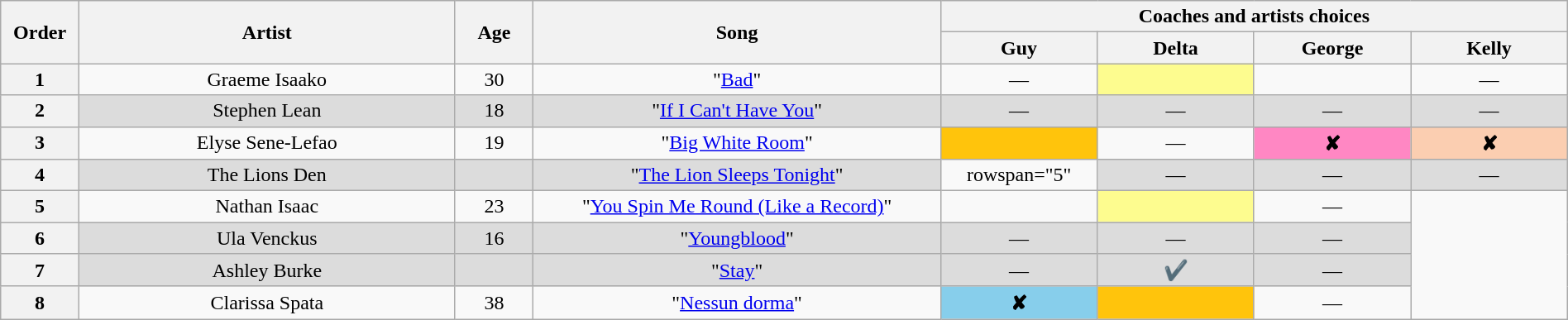<table class="wikitable" style="text-align:center; width:100%;">
<tr>
<th scope="col" rowspan="2" style="width:05%;">Order</th>
<th scope="col" rowspan="2" style="width:24%;">Artist</th>
<th scope="col" rowspan="2" style="width:05%;">Age</th>
<th scope="col" rowspan="2" style="width:26%;">Song</th>
<th colspan="4" style="width:40%;">Coaches and artists choices</th>
</tr>
<tr>
<th style="width:10%;">Guy</th>
<th style="width:10%;">Delta</th>
<th style="width:10%;">George</th>
<th style="width:10%;">Kelly</th>
</tr>
<tr>
<th>1</th>
<td>Graeme Isaako</td>
<td>30</td>
<td>"<a href='#'>Bad</a>"</td>
<td>—</td>
<td style="background-color:#FDFC8F;"> <strong></strong> </td>
<td> <strong></strong> </td>
<td>—</td>
</tr>
<tr>
<th>2</th>
<td style="background-color:#DCDCDC;">Stephen Lean</td>
<td style="background-color:#DCDCDC;">18</td>
<td style="background-color:#DCDCDC;">"<a href='#'>If I Can't Have You</a>"</td>
<td style="background-color:#DCDCDC;">—</td>
<td style="background-color:#DCDCDC;">—</td>
<td style="background-color:#DCDCDC;">—</td>
<td style="background-color:#DCDCDC;">—</td>
</tr>
<tr>
<th>3</th>
<td>Elyse Sene-Lefao</td>
<td>19</td>
<td>"<a href='#'>Big White Room</a>"</td>
<td style="background-color:#FFC40C;"> <strong></strong> </td>
<td>—</td>
<td style="background:#FF87C3"><strong>✘</strong></td>
<td style="background:#FBCEB1;"><strong>✘</strong></td>
</tr>
<tr>
<th>4</th>
<td style="background-color:#DCDCDC;">The Lions Den</td>
<td style="background-color:#DCDCDC;"></td>
<td style="background-color:#DCDCDC;">"<a href='#'>The Lion Sleeps Tonight</a>"</td>
<td>rowspan="5" </td>
<td style="background-color:#DCDCDC;">—</td>
<td style="background-color:#DCDCDC;">—</td>
<td style="background-color:#DCDCDC;">—</td>
</tr>
<tr>
<th>5</th>
<td>Nathan Isaac</td>
<td>23</td>
<td>"<a href='#'>You Spin Me Round (Like a Record)</a>"</td>
<td> <strong></strong> </td>
<td style="background-color:#FDFC8F;"> <strong></strong> </td>
<td>—</td>
</tr>
<tr>
<th>6</th>
<td style="background-color:#DCDCDC;">Ula Venckus</td>
<td style="background-color:#DCDCDC;">16</td>
<td style="background-color:#DCDCDC;">"<a href='#'>Youngblood</a>"</td>
<td style="background-color:#DCDCDC;">—</td>
<td style="background-color:#DCDCDC;">—</td>
<td style="background-color:#DCDCDC;">—</td>
</tr>
<tr>
<th>7</th>
<td style="background-color:#DCDCDC;">Ashley Burke</td>
<td style="background-color:#DCDCDC;"></td>
<td style="background-color:#DCDCDC;">"<a href='#'>Stay</a>"</td>
<td style="background-color:#DCDCDC;">—</td>
<td style="background-color:#DCDCDC;">✔️</td>
<td style="background-color:#DCDCDC;">—</td>
</tr>
<tr>
<th>8</th>
<td>Clarissa Spata</td>
<td>38</td>
<td>"<a href='#'>Nessun dorma</a>"</td>
<td style="background:#87ceeb;"><strong>✘</strong></td>
<td style="background-color:#FFC40C;"> <strong></strong> </td>
<td>—</td>
</tr>
</table>
